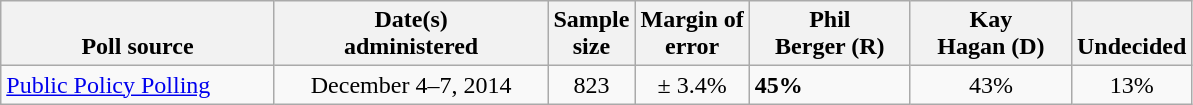<table class="wikitable">
<tr valign= bottom>
<th style="width:175px;">Poll source</th>
<th style="width:175px;">Date(s)<br>administered</th>
<th class=small>Sample<br>size</th>
<th class=small>Margin of<br>error</th>
<th style="width:100px;">Phil<br>Berger (R)</th>
<th style="width:100px;">Kay<br>Hagan (D)</th>
<th>Undecided</th>
</tr>
<tr>
<td><a href='#'>Public Policy Polling</a></td>
<td align=center>December 4–7, 2014</td>
<td align=center>823</td>
<td align=center>± 3.4%</td>
<td><strong>45%</strong></td>
<td align=center>43%</td>
<td align=center>13%</td>
</tr>
</table>
